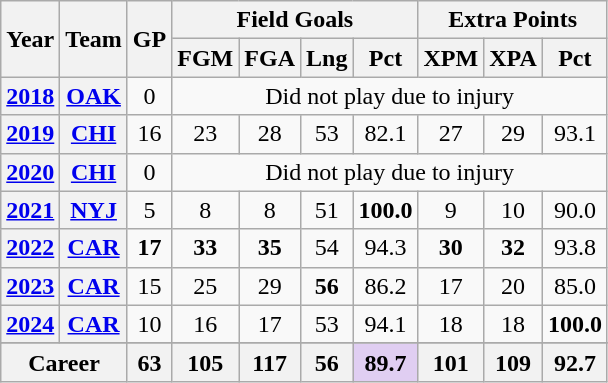<table class="wikitable" style="text-align:center;">
<tr>
<th rowspan="2">Year</th>
<th rowspan="2">Team</th>
<th rowspan="2">GP</th>
<th colspan="4">Field Goals</th>
<th colspan="3">Extra Points</th>
</tr>
<tr>
<th>FGM</th>
<th>FGA</th>
<th>Lng</th>
<th>Pct</th>
<th>XPM</th>
<th>XPA</th>
<th>Pct</th>
</tr>
<tr>
<th><a href='#'>2018</a></th>
<th><a href='#'>OAK</a></th>
<td>0</td>
<td colspan="7">Did not play due to injury</td>
</tr>
<tr>
<th><a href='#'>2019</a></th>
<th><a href='#'>CHI</a></th>
<td>16</td>
<td>23</td>
<td>28</td>
<td>53</td>
<td>82.1</td>
<td>27</td>
<td>29</td>
<td>93.1</td>
</tr>
<tr>
<th><a href='#'>2020</a></th>
<th><a href='#'>CHI</a></th>
<td>0</td>
<td colspan="7">Did not play due to injury</td>
</tr>
<tr>
<th><a href='#'>2021</a></th>
<th><a href='#'>NYJ</a></th>
<td>5</td>
<td>8</td>
<td>8</td>
<td>51</td>
<td><strong>100.0</strong></td>
<td>9</td>
<td>10</td>
<td>90.0</td>
</tr>
<tr>
<th><a href='#'>2022</a></th>
<th><a href='#'>CAR</a></th>
<td><strong>17</strong></td>
<td><strong>33</strong></td>
<td><strong>35</strong></td>
<td>54</td>
<td>94.3</td>
<td><strong>30</strong></td>
<td><strong>32</strong></td>
<td>93.8</td>
</tr>
<tr>
<th><a href='#'>2023</a></th>
<th><a href='#'>CAR</a></th>
<td>15</td>
<td>25</td>
<td>29</td>
<td><strong>56</strong></td>
<td>86.2</td>
<td>17</td>
<td>20</td>
<td>85.0</td>
</tr>
<tr>
<th><a href='#'>2024</a></th>
<th><a href='#'>CAR</a></th>
<td>10</td>
<td>16</td>
<td>17</td>
<td>53</td>
<td>94.1</td>
<td>18</td>
<td>18</td>
<td><strong>100.0</strong></td>
</tr>
<tr>
</tr>
<tr>
<th colspan="2">Career</th>
<th>63</th>
<th>105</th>
<th>117</th>
<th>56</th>
<th style="background:#e0cef2;">89.7</th>
<th>101</th>
<th>109</th>
<th>92.7</th>
</tr>
</table>
